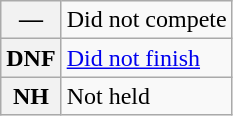<table class="wikitable">
<tr>
<th scope="row">—</th>
<td>Did not compete</td>
</tr>
<tr>
<th scope="row">DNF</th>
<td><a href='#'>Did not finish</a></td>
</tr>
<tr>
<th scope="row">NH</th>
<td>Not held</td>
</tr>
</table>
